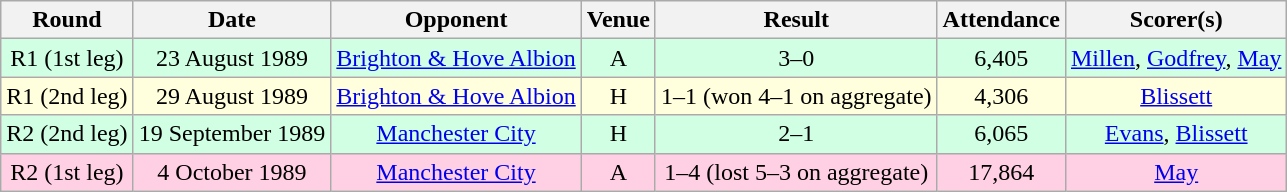<table class="wikitable sortable" style="text-align:center;">
<tr>
<th>Round</th>
<th>Date</th>
<th>Opponent</th>
<th>Venue</th>
<th>Result</th>
<th>Attendance</th>
<th>Scorer(s)</th>
</tr>
<tr style="background:#d0ffe3;">
<td>R1 (1st leg)</td>
<td>23 August 1989</td>
<td><a href='#'>Brighton & Hove Albion</a></td>
<td>A</td>
<td>3–0</td>
<td>6,405</td>
<td><a href='#'>Millen</a>, <a href='#'>Godfrey</a>, <a href='#'>May</a></td>
</tr>
<tr style="background:#ffd;">
<td>R1 (2nd leg)</td>
<td>29 August 1989</td>
<td><a href='#'>Brighton & Hove Albion</a></td>
<td>H</td>
<td>1–1 (won 4–1 on aggregate)</td>
<td>4,306</td>
<td><a href='#'>Blissett</a></td>
</tr>
<tr style="background:#d0ffe3;">
<td>R2 (2nd leg)</td>
<td>19 September 1989</td>
<td><a href='#'>Manchester City</a></td>
<td>H</td>
<td>2–1</td>
<td>6,065</td>
<td><a href='#'>Evans</a>, <a href='#'>Blissett</a></td>
</tr>
<tr style="background:#ffd0e3;">
<td>R2 (1st leg)</td>
<td>4 October 1989</td>
<td><a href='#'>Manchester City</a></td>
<td>A</td>
<td>1–4 (lost 5–3 on aggregate)</td>
<td>17,864</td>
<td><a href='#'>May</a></td>
</tr>
</table>
